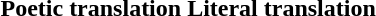<table class="mw-collapsible mw-collapsed">
<tr>
<th>Poetic translation</th>
<th>Literal translation</th>
</tr>
<tr style="vertical-align:top; white-space:nowrap;">
<td></td>
<td></td>
</tr>
</table>
